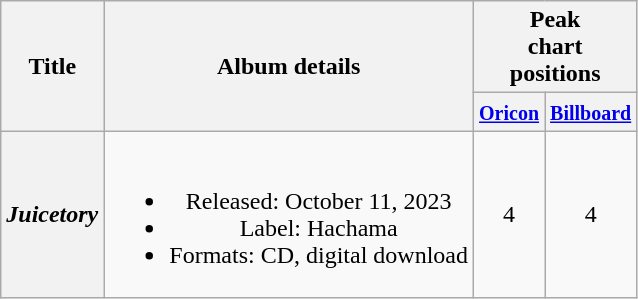<table class="wikitable plainrowheaders" style="text-align:center;">
<tr>
<th scope="col" rowspan="2">Title</th>
<th scope="col" rowspan="2">Album details</th>
<th scope="col" colspan="2">Peak <br> chart <br> positions</th>
</tr>
<tr>
<th scope="col"><small><a href='#'>Oricon</a></small><br></th>
<th scope="col"><small><a href='#'>Billboard</a></small><br></th>
</tr>
<tr>
<th scope="row"><em>Juicetory</em></th>
<td><br><ul><li>Released: October 11, 2023</li><li>Label: Hachama</li><li>Formats: CD, digital download</li></ul></td>
<td>4</td>
<td>4</td>
</tr>
</table>
